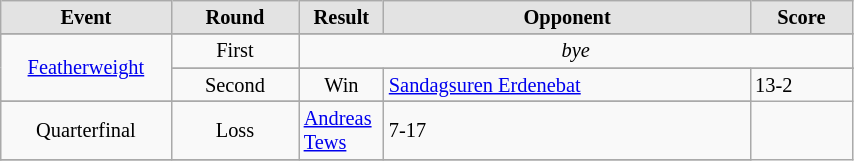<table style='font-size: 85%; text-align: left;' class='wikitable' width='45%'>
<tr>
<th style='border-style: none none solid solid; background: #e3e3e3; width: 20%'><strong>Event</strong></th>
<th style='border-style: none none solid solid; background: #e3e3e3; width: 15%'><strong>Round</strong></th>
<th style='border-style: none none solid solid; background: #e3e3e3; width: 10%'><strong>Result</strong></th>
<th style='border-style: none none solid solid; background: #e3e3e3; width: 43%'><strong>Opponent</strong></th>
<th style='border-style: none none solid solid; background: #e3e3e3; width: 12%'><strong>Score</strong></th>
</tr>
<tr>
</tr>
<tr align=center>
<td rowspan="3" style="text-align:center;"><a href='#'>Featherweight</a></td>
<td align='center'>First</td>
<td colspan="3" style="text-align:center;"><em>bye</em></td>
</tr>
<tr>
</tr>
<tr align=center>
<td align='center'>Second</td>
<td>Win</td>
<td align='left'> <a href='#'>Sandagsuren Erdenebat</a></td>
<td align='left'>13-2</td>
</tr>
<tr>
</tr>
<tr align=center>
<td align='center'>Quarterfinal</td>
<td>Loss</td>
<td align='left'> <a href='#'>Andreas Tews</a></td>
<td align='left'>7-17</td>
</tr>
<tr>
</tr>
</table>
